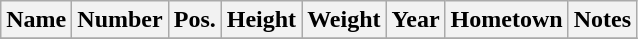<table class="wikitable sortable" border="1">
<tr>
<th>Name</th>
<th>Number</th>
<th>Pos.</th>
<th>Height</th>
<th>Weight</th>
<th>Year</th>
<th>Hometown</th>
<th class="unsortable">Notes</th>
</tr>
<tr>
</tr>
</table>
